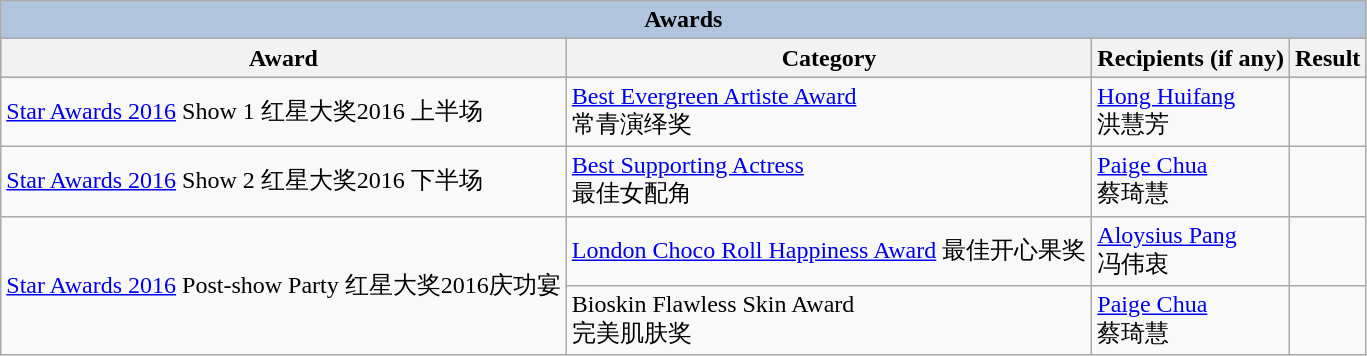<table class="wikitable sortable">
<tr style="background:#ccc; text-align:center;">
<th colspan="4" style="background: LightSteelBlue;">Awards</th>
</tr>
<tr style="background:#ccc; text-align:center;">
<th>Award</th>
<th>Category</th>
<th>Recipients (if any)</th>
<th>Result</th>
</tr>
<tr>
<td><a href='#'>Star Awards 2016</a> Show 1 红星大奖2016 上半场</td>
<td><a href='#'>Best Evergreen Artiste Award</a> <br> 常青演绎奖</td>
<td><a href='#'>Hong Huifang</a> <br> 洪慧芳</td>
<td></td>
</tr>
<tr>
<td><a href='#'>Star Awards 2016</a> Show 2 红星大奖2016 下半场</td>
<td><a href='#'>Best Supporting Actress</a> <br> 最佳女配角</td>
<td><a href='#'>Paige Chua</a> <br> 蔡琦慧</td>
<td></td>
</tr>
<tr>
<td rowspan='2'><a href='#'>Star Awards 2016</a> Post-show Party 红星大奖2016庆功宴</td>
<td><a href='#'>London Choco Roll Happiness Award</a> 最佳开心果奖</td>
<td><a href='#'>Aloysius Pang</a> <br> 冯伟衷</td>
<td></td>
</tr>
<tr>
<td>Bioskin Flawless Skin Award <br> 完美肌肤奖</td>
<td><a href='#'>Paige Chua</a> <br> 蔡琦慧</td>
<td></td>
</tr>
</table>
